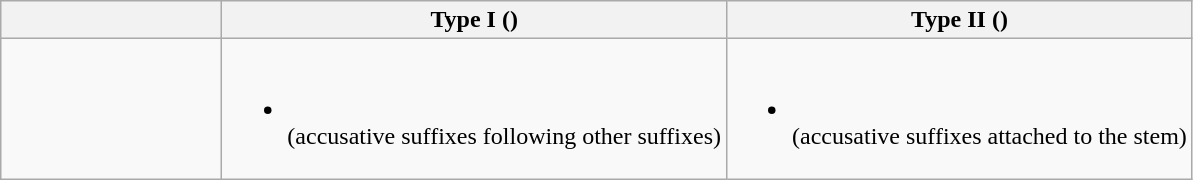<table class="wikitable" align=center>
<tr>
<th>                                   </th>
<th>Type I ()</th>
<th>Type II ()</th>
</tr>
<tr>
<td> </td>
<td><br><ul><li><br>(accusative suffixes following other suffixes)</li></ul></td>
<td><br><ul><li><br>(accusative suffixes attached to the stem)</li></ul></td>
</tr>
</table>
